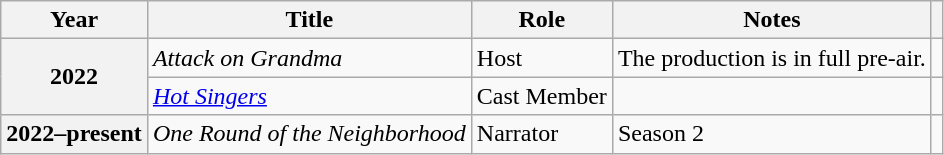<table class="wikitable plainrowheaders">
<tr>
<th scope="col">Year</th>
<th scope="col">Title</th>
<th scope="col">Role</th>
<th scope="col">Notes</th>
<th scope="col" class="unsortable"></th>
</tr>
<tr>
<th scope="row" rowspan=2>2022</th>
<td><em>Attack on Grandma</em></td>
<td>Host</td>
<td>The production is in full pre-air.</td>
<td></td>
</tr>
<tr>
<td><em><a href='#'>Hot Singers</a></em></td>
<td>Cast Member</td>
<td></td>
<td></td>
</tr>
<tr>
<th scope="row">2022–present</th>
<td><em>One Round of the Neighborhood</em></td>
<td>Narrator</td>
<td>Season 2</td>
<td></td>
</tr>
</table>
